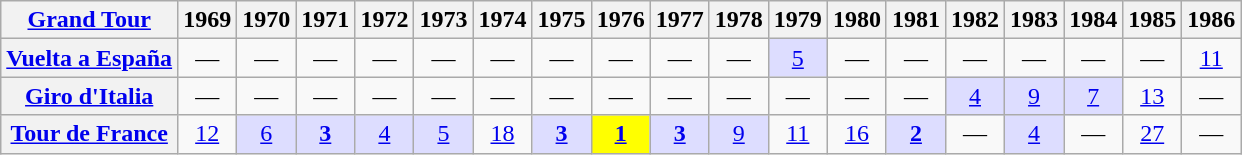<table class="wikitable plainrowheaders">
<tr>
<th scope="col"><a href='#'>Grand Tour</a></th>
<th scope="col">1969</th>
<th scope="col">1970</th>
<th scope="col">1971</th>
<th scope="col">1972</th>
<th scope="col">1973</th>
<th scope="col">1974</th>
<th scope="col">1975</th>
<th scope="col">1976</th>
<th scope="col">1977</th>
<th scope="col">1978</th>
<th scope="col">1979</th>
<th scope="col">1980</th>
<th scope="col">1981</th>
<th scope="col">1982</th>
<th scope="col">1983</th>
<th scope="col">1984</th>
<th scope="col">1985</th>
<th scope="col">1986</th>
</tr>
<tr style="text-align:center;">
<th scope="row"> <a href='#'>Vuelta a España</a></th>
<td>—</td>
<td>—</td>
<td>—</td>
<td>—</td>
<td>—</td>
<td>—</td>
<td>—</td>
<td>—</td>
<td>—</td>
<td>—</td>
<td style="background:#ddf;"><a href='#'>5</a></td>
<td>—</td>
<td>—</td>
<td>—</td>
<td>—</td>
<td>—</td>
<td>—</td>
<td><a href='#'>11</a></td>
</tr>
<tr style="text-align:center;">
<th scope="row"> <a href='#'>Giro d'Italia</a></th>
<td>—</td>
<td>—</td>
<td>—</td>
<td>—</td>
<td>—</td>
<td>—</td>
<td>—</td>
<td>—</td>
<td>—</td>
<td>—</td>
<td>—</td>
<td>—</td>
<td>—</td>
<td style="background:#ddf;"><a href='#'>4</a></td>
<td style="background:#ddf;"><a href='#'>9</a></td>
<td style="background:#ddf;"><a href='#'>7</a></td>
<td><a href='#'>13</a></td>
<td>—</td>
</tr>
<tr style="text-align:center;">
<th scope="row"> <a href='#'>Tour de France</a></th>
<td><a href='#'>12</a></td>
<td style="background:#ddf;"><a href='#'>6</a></td>
<td style="background:#ddf;"><a href='#'><strong>3</strong></a></td>
<td style="background:#ddf;"><a href='#'>4</a></td>
<td style="background:#ddf;"><a href='#'>5</a></td>
<td><a href='#'>18</a></td>
<td style="background:#ddf;"><a href='#'><strong>3</strong></a></td>
<td style="background:yellow;"><a href='#'><strong>1</strong></a></td>
<td style="background:#ddf;"><a href='#'><strong>3</strong></a></td>
<td style="background:#ddf;"><a href='#'>9</a></td>
<td><a href='#'>11</a></td>
<td><a href='#'>16</a></td>
<td style="background:#ddf;"><a href='#'><strong>2</strong></a></td>
<td>—</td>
<td style="background:#ddf;"><a href='#'>4</a></td>
<td>—</td>
<td><a href='#'>27</a></td>
<td>—</td>
</tr>
</table>
